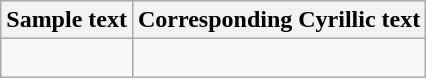<table class="wikitable">
<tr>
<th>Sample text</th>
<th>Corresponding Cyrillic text</th>
</tr>
<tr>
<td><br></td>
<td><br></td>
</tr>
</table>
